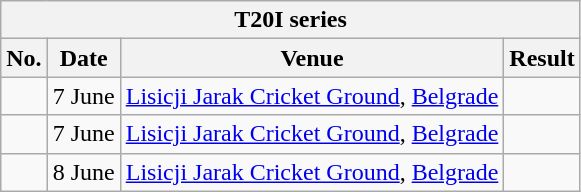<table class="wikitable">
<tr>
<th colspan="5">T20I series</th>
</tr>
<tr>
<th>No.</th>
<th>Date</th>
<th>Venue</th>
<th>Result</th>
</tr>
<tr>
<td></td>
<td>7 June</td>
<td><a href='#'>Lisicji Jarak Cricket Ground</a>, <a href='#'>Belgrade</a></td>
<td></td>
</tr>
<tr>
<td></td>
<td>7 June</td>
<td><a href='#'>Lisicji Jarak Cricket Ground</a>, <a href='#'>Belgrade</a></td>
<td></td>
</tr>
<tr>
<td></td>
<td>8 June</td>
<td><a href='#'>Lisicji Jarak Cricket Ground</a>, <a href='#'>Belgrade</a></td>
<td></td>
</tr>
</table>
